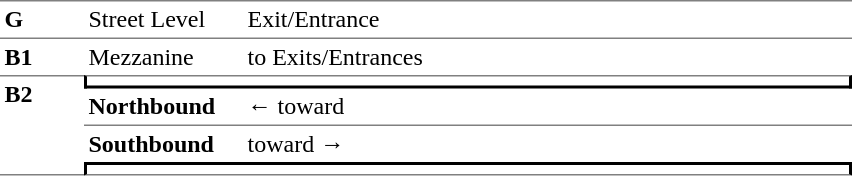<table border=0 cellspacing=0 cellpadding=3>
<tr>
<td style="border-top:solid 1px gray;" width=50 valign=top><strong>G</strong></td>
<td style="border-top:solid 1px gray;" width=100 valign=top>Street Level</td>
<td style="border-top:solid 1px gray;" width=400 valign=top>Exit/Entrance</td>
</tr>
<tr>
<td style="border-top:solid 1px gray;" width=50 valign=top><strong>B1</strong></td>
<td style="border-top:solid 1px gray;" width=100 valign=top>Mezzanine</td>
<td style="border-top:solid 1px gray;" width=400 valign=top>to Exits/Entrances</td>
</tr>
<tr>
<td style="border-top:solid 1px gray;border-bottom:solid 1px gray;" width=50 rowspan=4 valign=top><strong>B2</strong></td>
<td style="border-top:solid 1px gray;border-right:solid 2px black;border-left:solid 2px black;border-bottom:solid 2px black;text-align:center;" colspan=2></td>
</tr>
<tr>
<td style="border-bottom:solid 1px gray;" width=100><strong>Northbound</strong></td>
<td style="border-bottom:solid 1px gray;" width=390>←   toward  </td>
</tr>
<tr>
<td><strong>Southbound</strong></td>
<td>   toward   →</td>
</tr>
<tr>
<td style="border-top:solid 2px black;border-right:solid 2px black;border-left:solid 2px black;border-bottom:solid 1px gray;text-align:center;" colspan=2></td>
</tr>
</table>
